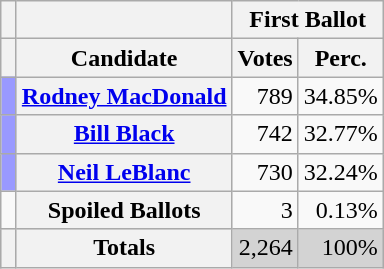<table class="wikitable">
<tr>
<th width="3"></th>
<th></th>
<th colspan="2">First Ballot</th>
</tr>
<tr>
<th width="3"></th>
<th>Candidate</th>
<th>Votes</th>
<th>Perc.</th>
</tr>
<tr>
<td bgcolor="#9999FF"></td>
<th><a href='#'>Rodney MacDonald</a></th>
<td align="right">789</td>
<td align="right">34.85%</td>
</tr>
<tr>
<td bgcolor="#9999FF"></td>
<th><a href='#'>Bill Black</a></th>
<td align="right">742</td>
<td align="right">32.77%</td>
</tr>
<tr>
<td bgcolor="#9999FF"></td>
<th><a href='#'>Neil LeBlanc</a></th>
<td align="right">730</td>
<td align="right">32.24%</td>
</tr>
<tr>
<td></td>
<th>Spoiled Ballots</th>
<td align="right">3</td>
<td align="right">0.13%</td>
</tr>
<tr bgcolor=lightgrey>
<th></th>
<th>Totals</th>
<td align="right">2,264</td>
<td align="right">100%</td>
</tr>
</table>
